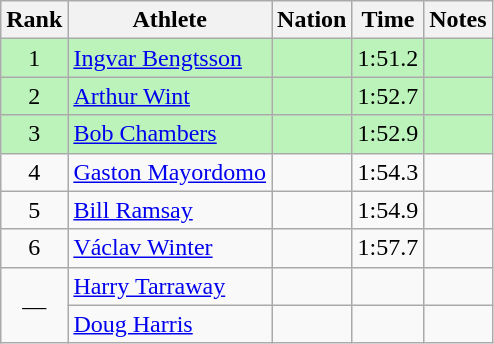<table class="wikitable sortable" style="text-align:center">
<tr>
<th>Rank</th>
<th>Athlete</th>
<th>Nation</th>
<th>Time</th>
<th>Notes</th>
</tr>
<tr bgcolor=bbf3bb>
<td>1</td>
<td align=left><a href='#'>Ingvar Bengtsson</a></td>
<td align=left></td>
<td>1:51.2</td>
<td></td>
</tr>
<tr bgcolor=bbf3bb>
<td>2</td>
<td align=left><a href='#'>Arthur Wint</a></td>
<td align=left></td>
<td>1:52.7</td>
<td></td>
</tr>
<tr bgcolor=bbf3bb>
<td>3</td>
<td align=left><a href='#'>Bob Chambers</a></td>
<td align=left></td>
<td>1:52.9</td>
<td></td>
</tr>
<tr>
<td>4</td>
<td align=left><a href='#'>Gaston Mayordomo</a></td>
<td align=left></td>
<td>1:54.3</td>
<td></td>
</tr>
<tr>
<td>5</td>
<td align=left><a href='#'>Bill Ramsay</a></td>
<td align=left></td>
<td>1:54.9</td>
<td></td>
</tr>
<tr>
<td>6</td>
<td align=left><a href='#'>Václav Winter</a></td>
<td align=left></td>
<td>1:57.7</td>
<td></td>
</tr>
<tr>
<td rowspan=2 data-sort-value=7>—</td>
<td align=left><a href='#'>Harry Tarraway</a></td>
<td align=left></td>
<td></td>
<td></td>
</tr>
<tr>
<td align=left><a href='#'>Doug Harris</a></td>
<td align=left></td>
<td></td>
<td></td>
</tr>
</table>
